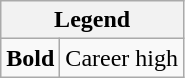<table class="wikitable mw-collapsible mw-collapsed">
<tr>
<th colspan="2">Legend</th>
</tr>
<tr>
<td><strong>Bold</strong></td>
<td>Career high</td>
</tr>
</table>
